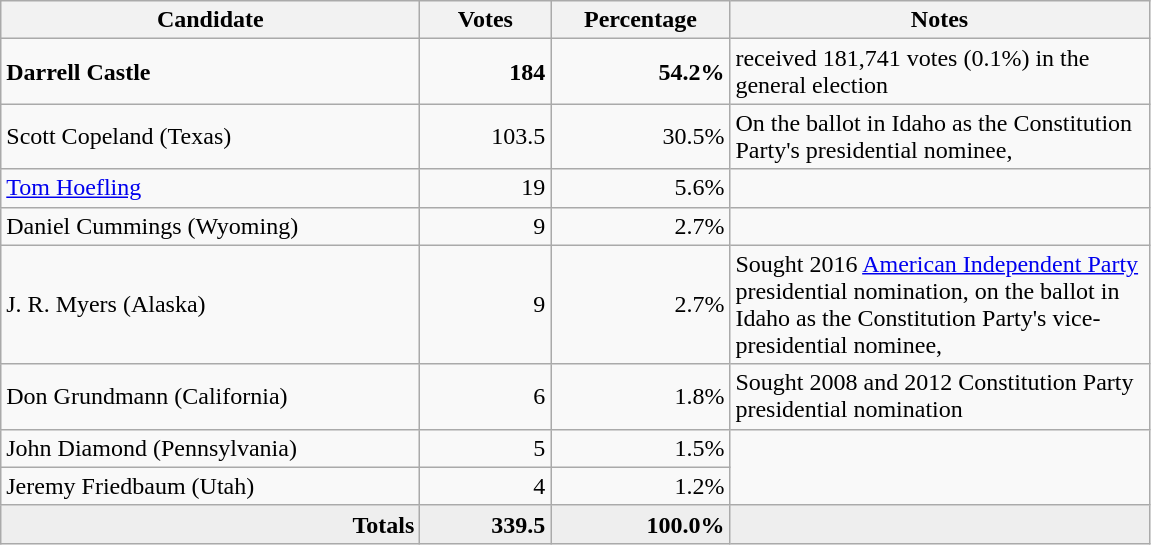<table class="wikitable">
<tr>
<th style="width: 17em">Candidate</th>
<th style="width: 5em">Votes</th>
<th style="width: 7em">Percentage</th>
<th style="width: 17em">Notes</th>
</tr>
<tr>
<td><strong>Darrell Castle</strong></td>
<td style="text-align:right;"><strong>184</strong></td>
<td style="text-align:right;"><strong>54.2%</strong></td>
<td>received 181,741 votes (0.1%) in the general election</td>
</tr>
<tr>
<td>Scott Copeland (Texas)</td>
<td style="text-align:right;">103.5</td>
<td style="text-align:right;">30.5%</td>
<td>On the ballot in Idaho as the Constitution Party's presidential nominee,</td>
</tr>
<tr>
<td><a href='#'>Tom Hoefling</a></td>
<td style="text-align:right;">19</td>
<td style="text-align:right;">5.6%</td>
<td></td>
</tr>
<tr>
<td>Daniel Cummings (Wyoming)</td>
<td style="text-align:right;">9</td>
<td style="text-align:right;">2.7%</td>
<td></td>
</tr>
<tr>
<td>J. R. Myers (Alaska)</td>
<td style="text-align:right;">9</td>
<td style="text-align:right;">2.7%</td>
<td>Sought 2016 <a href='#'>American Independent Party</a> presidential nomination, on the ballot in Idaho as the Constitution Party's vice-presidential nominee,</td>
</tr>
<tr>
<td>Don Grundmann (California)</td>
<td style="text-align:right;">6</td>
<td style="text-align:right;">1.8%</td>
<td>Sought 2008 and 2012 Constitution Party presidential nomination</td>
</tr>
<tr>
<td>John Diamond (Pennsylvania)</td>
<td style="text-align:right;">5</td>
<td style="text-align:right;">1.5%</td>
<td rowspan=2></td>
</tr>
<tr>
<td>Jeremy Friedbaum (Utah)</td>
<td style="text-align:right;">4</td>
<td style="text-align:right;">1.2%</td>
</tr>
<tr style="background:#eee; text-align:right;">
<td><strong>Totals</strong></td>
<td><strong>339.5</strong></td>
<td><strong>100.0%</strong></td>
<td></td>
</tr>
</table>
